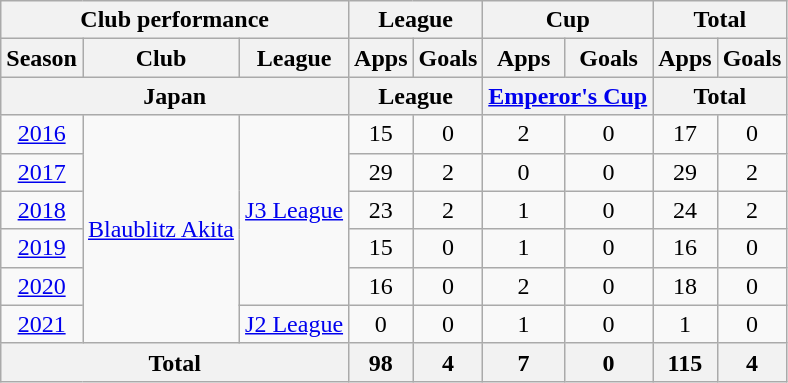<table class="wikitable" style="text-align:center;">
<tr>
<th colspan=3>Club performance</th>
<th colspan=2>League</th>
<th colspan=2>Cup</th>
<th colspan=2>Total</th>
</tr>
<tr>
<th>Season</th>
<th>Club</th>
<th>League</th>
<th>Apps</th>
<th>Goals</th>
<th>Apps</th>
<th>Goals</th>
<th>Apps</th>
<th>Goals</th>
</tr>
<tr>
<th colspan=3>Japan</th>
<th colspan=2>League</th>
<th colspan=2><a href='#'>Emperor's Cup</a></th>
<th colspan=2>Total</th>
</tr>
<tr>
<td><a href='#'>2016</a></td>
<td rowspan="6"><a href='#'>Blaublitz Akita</a></td>
<td rowspan="5"><a href='#'>J3 League</a></td>
<td>15</td>
<td>0</td>
<td>2</td>
<td>0</td>
<td>17</td>
<td>0</td>
</tr>
<tr>
<td><a href='#'>2017</a></td>
<td>29</td>
<td>2</td>
<td>0</td>
<td>0</td>
<td>29</td>
<td>2</td>
</tr>
<tr>
<td><a href='#'>2018</a></td>
<td>23</td>
<td>2</td>
<td>1</td>
<td>0</td>
<td>24</td>
<td>2</td>
</tr>
<tr>
<td><a href='#'>2019</a></td>
<td>15</td>
<td>0</td>
<td>1</td>
<td>0</td>
<td>16</td>
<td>0</td>
</tr>
<tr>
<td><a href='#'>2020</a></td>
<td>16</td>
<td>0</td>
<td>2</td>
<td>0</td>
<td>18</td>
<td>0</td>
</tr>
<tr>
<td><a href='#'>2021</a></td>
<td rowspan="1"><a href='#'>J2 League</a></td>
<td>0</td>
<td>0</td>
<td>1</td>
<td>0</td>
<td>1</td>
<td>0</td>
</tr>
<tr>
<th colspan=3>Total</th>
<th>98</th>
<th>4</th>
<th>7</th>
<th>0</th>
<th>115</th>
<th>4</th>
</tr>
</table>
